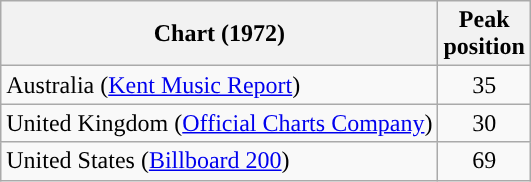<table class="wikitable">
<tr>
<th scope="col">Chart (1972)</th>
<th>Peak<br>position</th>
</tr>
<tr>
<td>Australia (<a href='#'>Kent Music Report</a>)</td>
<td style="text-align:center;">35</td>
</tr>
<tr>
<td>United Kingdom (<a href='#'>Official Charts Company</a>)</td>
<td style="text-align:center;">30</td>
</tr>
<tr>
<td>United States (<a href='#'>Billboard 200</a>)</td>
<td style="text-align:center;">69</td>
</tr>
</table>
